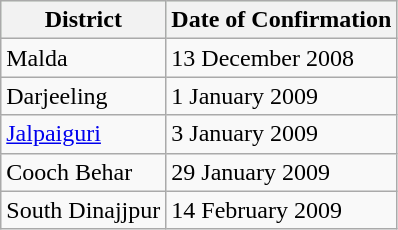<table class="wikitable" align="center">
<tr style="background: #DDFFDD;">
<th>District</th>
<th>Date of Confirmation</th>
</tr>
<tr>
<td>Malda</td>
<td>13 December 2008</td>
</tr>
<tr>
<td>Darjeeling</td>
<td>1 January 2009</td>
</tr>
<tr>
<td><a href='#'>Jalpaiguri</a></td>
<td>3 January 2009</td>
</tr>
<tr>
<td>Cooch Behar</td>
<td>29 January 2009</td>
</tr>
<tr>
<td>South Dinajjpur</td>
<td>14 February 2009</td>
</tr>
</table>
